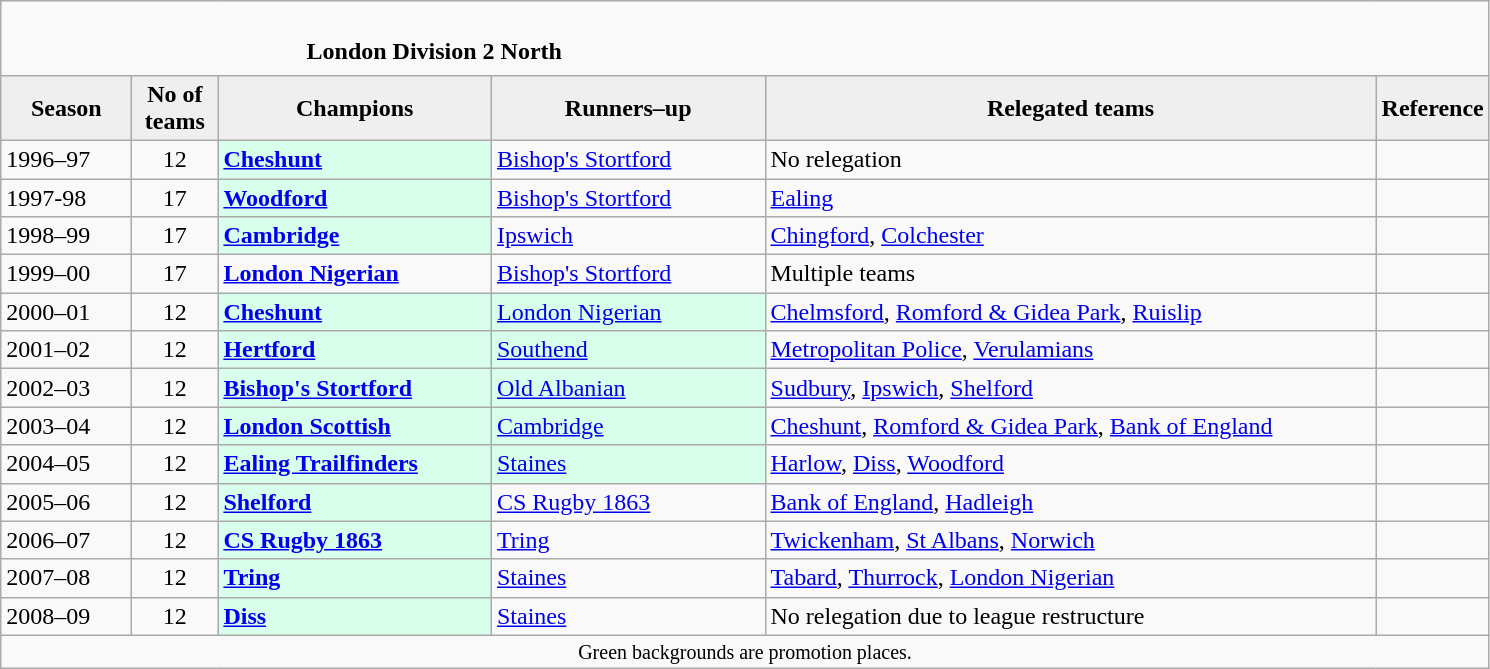<table class="wikitable" style="text-align: left;">
<tr>
<td colspan="11" cellpadding="0" cellspacing="0"><br><table border="0" style="width:100%;" cellpadding="0" cellspacing="0">
<tr>
<td style="width:20%; border:0;"></td>
<td style="border:0;"><strong>London Division 2 North</strong></td>
<td style="width:20%; border:0;"></td>
</tr>
</table>
</td>
</tr>
<tr>
<th style="background:#efefef; width:80px;">Season</th>
<th style="background:#efefef; width:50px;">No of teams</th>
<th style="background:#efefef; width:175px;">Champions</th>
<th style="background:#efefef; width:175px;">Runners–up</th>
<th style="background:#efefef; width:400px;">Relegated teams</th>
<th style="background:#efefef; width:50px;">Reference</th>
</tr>
<tr align=left>
<td>1996–97</td>
<td style="text-align: center;">12</td>
<td style="background:#d8ffeb;"><strong><a href='#'>Cheshunt</a></strong></td>
<td><a href='#'>Bishop's Stortford</a></td>
<td>No relegation</td>
<td></td>
</tr>
<tr>
<td>1997-98</td>
<td style="text-align: center;">17</td>
<td style="background:#d8ffeb;"><strong><a href='#'>Woodford</a></strong></td>
<td><a href='#'>Bishop's Stortford</a></td>
<td><a href='#'>Ealing</a></td>
<td></td>
</tr>
<tr>
<td>1998–99</td>
<td style="text-align: center;">17</td>
<td style="background:#d8ffeb;"><strong><a href='#'>Cambridge</a></strong></td>
<td><a href='#'>Ipswich</a></td>
<td><a href='#'>Chingford</a>, <a href='#'>Colchester</a></td>
<td></td>
</tr>
<tr>
<td>1999–00</td>
<td style="text-align: center;">17</td>
<td><strong><a href='#'>London Nigerian</a></strong></td>
<td><a href='#'>Bishop's Stortford</a></td>
<td>Multiple teams</td>
<td></td>
</tr>
<tr>
<td>2000–01</td>
<td style="text-align: center;">12</td>
<td style="background:#d8ffeb;"><strong><a href='#'>Cheshunt</a></strong></td>
<td style="background:#d8ffeb;"><a href='#'>London Nigerian</a></td>
<td><a href='#'>Chelmsford</a>, <a href='#'>Romford & Gidea Park</a>, <a href='#'>Ruislip</a></td>
<td></td>
</tr>
<tr>
<td>2001–02</td>
<td style="text-align: center;">12</td>
<td style="background:#d8ffeb;"><strong><a href='#'>Hertford</a></strong></td>
<td style="background:#d8ffeb;"><a href='#'>Southend</a></td>
<td><a href='#'>Metropolitan Police</a>, <a href='#'>Verulamians</a></td>
<td></td>
</tr>
<tr>
<td>2002–03</td>
<td style="text-align: center;">12</td>
<td style="background:#d8ffeb;"><strong><a href='#'>Bishop's Stortford</a></strong></td>
<td style="background:#d8ffeb;"><a href='#'>Old Albanian</a></td>
<td><a href='#'>Sudbury</a>, <a href='#'>Ipswich</a>, <a href='#'>Shelford</a></td>
<td></td>
</tr>
<tr>
<td>2003–04</td>
<td style="text-align: center;">12</td>
<td style="background:#d8ffeb;"><strong><a href='#'>London Scottish</a></strong></td>
<td style="background:#d8ffeb;"><a href='#'>Cambridge</a></td>
<td><a href='#'>Cheshunt</a>, <a href='#'>Romford & Gidea Park</a>, <a href='#'>Bank of England</a></td>
<td></td>
</tr>
<tr>
<td>2004–05</td>
<td style="text-align: center;">12</td>
<td style="background:#d8ffeb;"><strong><a href='#'>Ealing Trailfinders</a></strong></td>
<td style="background:#d8ffeb;"><a href='#'>Staines</a></td>
<td><a href='#'>Harlow</a>, <a href='#'>Diss</a>, <a href='#'>Woodford</a></td>
<td></td>
</tr>
<tr>
<td>2005–06</td>
<td style="text-align: center;">12</td>
<td style="background:#d8ffeb;"><strong><a href='#'>Shelford</a></strong></td>
<td><a href='#'>CS Rugby 1863</a></td>
<td><a href='#'>Bank of England</a>, <a href='#'>Hadleigh</a></td>
<td></td>
</tr>
<tr>
<td>2006–07</td>
<td style="text-align: center;">12</td>
<td style="background:#d8ffeb;"><strong><a href='#'>CS Rugby 1863</a></strong></td>
<td><a href='#'>Tring</a></td>
<td><a href='#'>Twickenham</a>, <a href='#'>St Albans</a>, <a href='#'>Norwich</a></td>
<td></td>
</tr>
<tr>
<td>2007–08</td>
<td style="text-align: center;">12</td>
<td style="background:#d8ffeb;"><strong><a href='#'>Tring</a></strong></td>
<td><a href='#'>Staines</a></td>
<td><a href='#'>Tabard</a>, <a href='#'>Thurrock</a>, <a href='#'>London Nigerian</a></td>
<td></td>
</tr>
<tr>
<td>2008–09</td>
<td style="text-align: center;">12</td>
<td style="background:#d8ffeb;"><strong><a href='#'>Diss</a></strong></td>
<td><a href='#'>Staines</a></td>
<td>No relegation due to league restructure</td>
<td></td>
</tr>
<tr>
<td colspan="15"  style="border:0; font-size:smaller; text-align:center;">Green backgrounds are promotion places.</td>
</tr>
</table>
